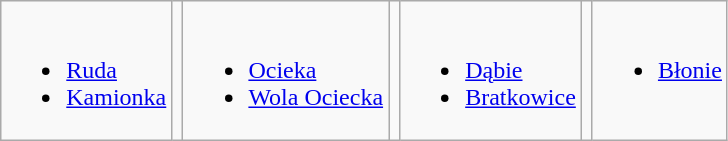<table class="wikitable">
<tr valign="top">
<td><br><ul><li><a href='#'>Ruda</a></li><li><a href='#'>Kamionka</a></li></ul></td>
<td></td>
<td><br><ul><li><a href='#'>Ocieka</a></li><li><a href='#'>Wola Ociecka</a></li></ul></td>
<td></td>
<td><br><ul><li><a href='#'>Dąbie</a></li><li><a href='#'>Bratkowice</a></li></ul></td>
<td></td>
<td><br><ul><li><a href='#'>Błonie</a></li></ul></td>
</tr>
</table>
